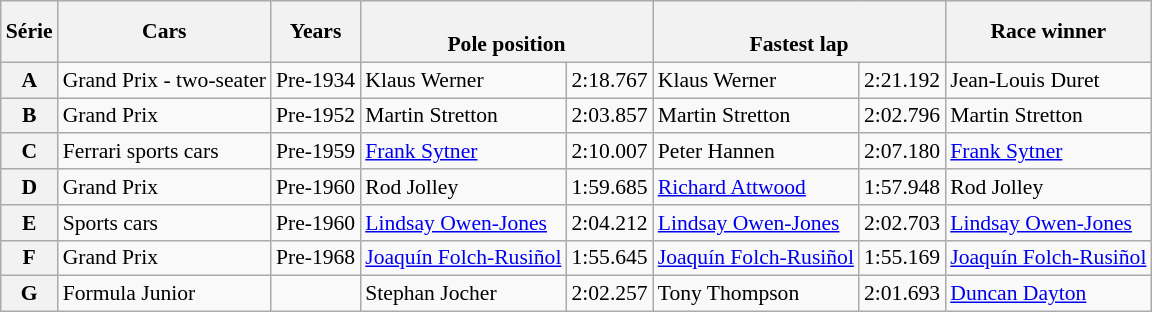<table class="wikitable" style="font-size:90%">
<tr>
<th>Série</th>
<th>Cars</th>
<th>Years</th>
<th colspan=2><br>Pole position</th>
<th colspan=2><br>Fastest lap</th>
<th>Race winner</th>
</tr>
<tr>
<th>A</th>
<td>Grand Prix - two-seater</td>
<td>Pre-1934</td>
<td align=left> Klaus Werner</td>
<td>2:18.767</td>
<td align=left> Klaus Werner</td>
<td>2:21.192</td>
<td align=left> Jean-Louis Duret</td>
</tr>
<tr>
<th>B</th>
<td>Grand Prix</td>
<td>Pre-1952</td>
<td align=left> Martin Stretton</td>
<td>2:03.857</td>
<td align=left> Martin Stretton</td>
<td>2:02.796</td>
<td align=left> Martin Stretton</td>
</tr>
<tr>
<th>C</th>
<td>Ferrari sports cars</td>
<td>Pre-1959</td>
<td align=left> <a href='#'>Frank Sytner</a></td>
<td>2:10.007</td>
<td align=left> Peter Hannen</td>
<td>2:07.180</td>
<td align=left> <a href='#'>Frank Sytner</a></td>
</tr>
<tr>
<th>D</th>
<td>Grand Prix</td>
<td>Pre-1960</td>
<td align=left> Rod Jolley</td>
<td>1:59.685</td>
<td align=left> <a href='#'>Richard Attwood</a></td>
<td>1:57.948</td>
<td align=left> Rod Jolley</td>
</tr>
<tr>
<th>E</th>
<td>Sports cars</td>
<td>Pre-1960</td>
<td align=left> <a href='#'>Lindsay Owen-Jones</a></td>
<td>2:04.212</td>
<td align=left> <a href='#'>Lindsay Owen-Jones</a></td>
<td>2:02.703</td>
<td align=left> <a href='#'>Lindsay Owen-Jones</a></td>
</tr>
<tr>
<th>F</th>
<td>Grand Prix</td>
<td>Pre-1968</td>
<td align=left> <a href='#'>Joaquín Folch-Rusiñol</a></td>
<td>1:55.645</td>
<td align=left> <a href='#'>Joaquín Folch-Rusiñol</a></td>
<td>1:55.169</td>
<td align=left> <a href='#'>Joaquín Folch-Rusiñol</a></td>
</tr>
<tr>
<th>G</th>
<td>Formula Junior</td>
<td></td>
<td align=left> Stephan Jocher</td>
<td>2:02.257</td>
<td align=left> Tony Thompson</td>
<td>2:01.693</td>
<td align=left> <a href='#'>Duncan Dayton</a></td>
</tr>
</table>
